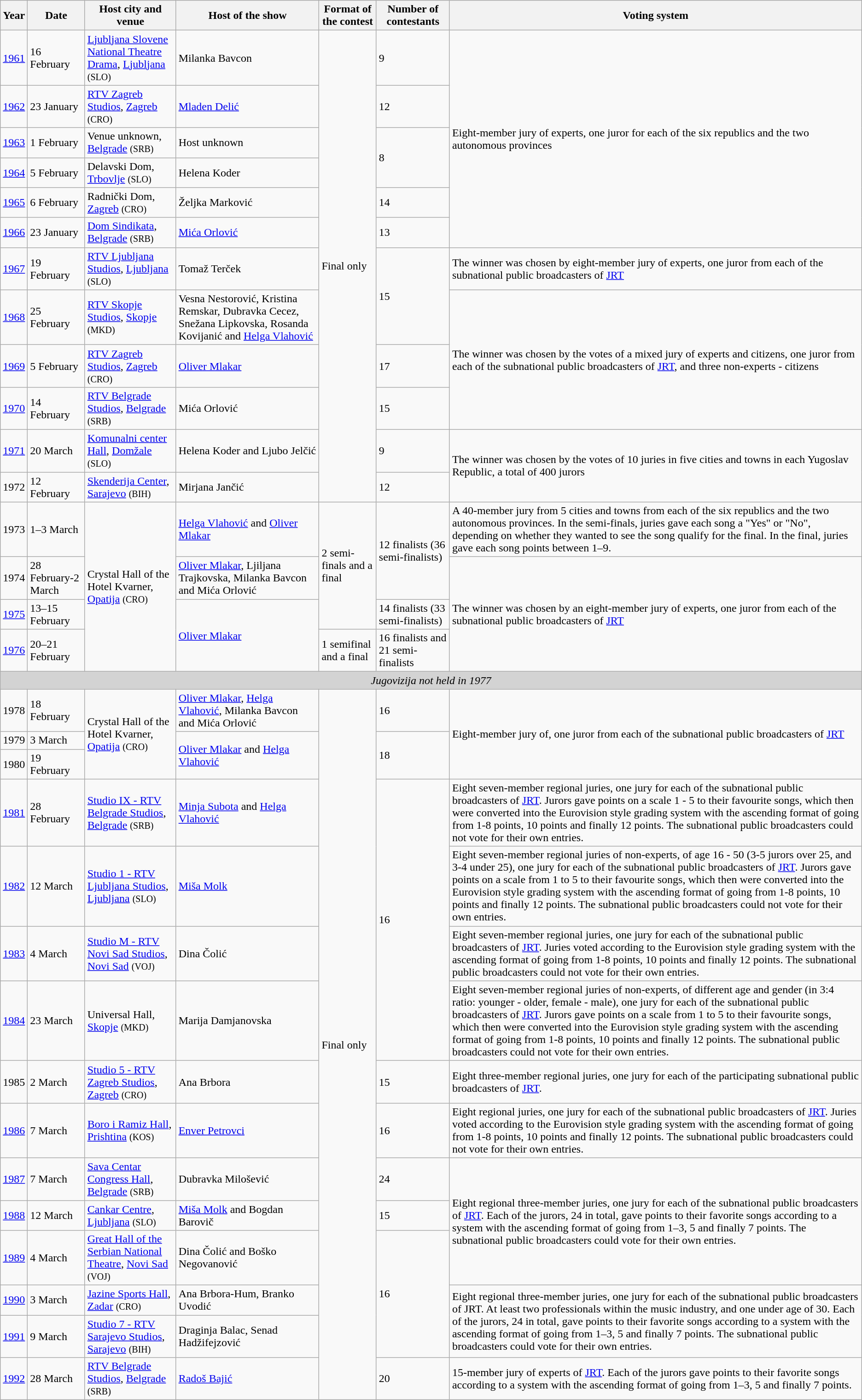<table class="wikitable sortable">
<tr>
<th>Year</th>
<th>Date</th>
<th>Host city and venue</th>
<th>Host of the show</th>
<th>Format of the contest</th>
<th>Number of contestants</th>
<th>Voting system</th>
</tr>
<tr>
<td><a href='#'>1961</a></td>
<td>16 February</td>
<td><a href='#'>Ljubljana Slovene National Theatre Drama</a>, <a href='#'>Ljubljana</a> <small>(SLO)</small></td>
<td>Milanka Bavcon</td>
<td rowspan=12>Final only</td>
<td>9</td>
<td rowspan=6>Eight-member jury of experts, one juror for each of the six republics and the two autonomous provinces</td>
</tr>
<tr>
<td><a href='#'>1962</a></td>
<td>23 January</td>
<td><a href='#'>RTV Zagreb Studios</a>, <a href='#'>Zagreb</a> <small>(CRO)</small></td>
<td><a href='#'>Mladen Delić</a></td>
<td>12</td>
</tr>
<tr>
<td><a href='#'>1963</a></td>
<td>1 February</td>
<td>Venue unknown, <a href='#'>Belgrade</a> <small>(SRB)</small></td>
<td>Host unknown</td>
<td rowspan=2>8</td>
</tr>
<tr>
<td><a href='#'>1964</a></td>
<td>5 February</td>
<td>Delavski Dom, <a href='#'>Trbovlje</a> <small>(SLO)</small></td>
<td>Helena Koder</td>
</tr>
<tr>
<td><a href='#'>1965</a></td>
<td>6 February</td>
<td>Radnički Dom, <a href='#'>Zagreb</a> <small>(CRO)</small></td>
<td>Željka Marković</td>
<td>14</td>
</tr>
<tr>
<td><a href='#'>1966</a></td>
<td>23 January</td>
<td><a href='#'>Dom Sindikata</a>, <a href='#'>Belgrade</a> <small>(SRB)</small></td>
<td><a href='#'>Mića Orlović</a></td>
<td>13</td>
</tr>
<tr>
<td><a href='#'>1967</a></td>
<td>19 February</td>
<td><a href='#'>RTV Ljubljana Studios</a>, <a href='#'>Ljubljana</a> <small>(SLO)</small></td>
<td>Tomaž Terček</td>
<td rowspan=2>15</td>
<td>The winner was chosen by eight-member jury of experts, one juror from each of the subnational public broadcasters of <a href='#'>JRT</a></td>
</tr>
<tr>
<td><a href='#'>1968</a></td>
<td>25 February</td>
<td><a href='#'>RTV Skopje Studios</a>, <a href='#'>Skopje</a> <small>(MKD)</small></td>
<td>Vesna Nestorović, Kristina Remskar, Dubravka Cecez, Snežana Lipkovska, Rosanda Kovijanić and <a href='#'>Helga Vlahović</a></td>
<td rowspan=3>The winner was chosen by the votes of a mixed jury of experts and citizens, one juror from each of the subnational public broadcasters of <a href='#'>JRT</a>, and three non-experts - citizens</td>
</tr>
<tr>
<td><a href='#'>1969</a></td>
<td>5 February</td>
<td><a href='#'>RTV Zagreb Studios</a>, <a href='#'>Zagreb</a> <small>(CRO)</small></td>
<td><a href='#'>Oliver Mlakar</a></td>
<td>17</td>
</tr>
<tr>
<td><a href='#'>1970</a></td>
<td>14 February</td>
<td><a href='#'>RTV Belgrade Studios</a>, <a href='#'>Belgrade</a> <small>(SRB)</small></td>
<td>Mića Orlović</td>
<td>15</td>
</tr>
<tr>
<td><a href='#'>1971</a></td>
<td>20 March</td>
<td><a href='#'>Komunalni center Hall</a>, <a href='#'>Domžale</a> <small>(SLO)</small></td>
<td>Helena Koder and Ljubo Jelčić</td>
<td>9</td>
<td rowspan=2>The winner was chosen by the votes of 10 juries in five cities and towns in each Yugoslav Republic, a total of 400 jurors</td>
</tr>
<tr>
<td>1972</td>
<td>12 February</td>
<td><a href='#'>Skenderija Center</a>, <a href='#'>Sarajevo</a> <small>(BIH)</small></td>
<td>Mirjana Jančić</td>
<td>12</td>
</tr>
<tr>
<td>1973</td>
<td>1–3 March</td>
<td rowspan=4>Crystal Hall of the Hotel Kvarner, <a href='#'>Opatija</a> <small>(CRO)</small></td>
<td><a href='#'>Helga Vlahović</a> and <a href='#'>Oliver Mlakar</a></td>
<td rowspan=3>2 semi-finals and a final</td>
<td rowspan=2>12 finalists (36 semi-finalists)</td>
<td>A 40-member jury from 5 cities and towns from each of the six republics and the two autonomous provinces. In the semi-finals, juries gave each song a "Yes" or "No", depending on whether they wanted to see the song qualify for the final. In the final, juries gave each song points between 1–9.</td>
</tr>
<tr>
<td>1974</td>
<td>28 February-2 March</td>
<td><a href='#'>Oliver Mlakar</a>, Ljiljana Trajkovska, Milanka Bavcon and Mića Orlović</td>
<td rowspan=3>The winner was chosen by an eight-member jury of experts, one juror from each of the subnational public broadcasters of <a href='#'>JRT</a></td>
</tr>
<tr>
<td><a href='#'>1975</a></td>
<td>13–15 February</td>
<td rowspan=2><a href='#'>Oliver Mlakar</a></td>
<td>14 finalists (33 semi-finalists)</td>
</tr>
<tr>
<td><a href='#'>1976</a></td>
<td>20–21 February</td>
<td>1 semifinal and a final</td>
<td>16 finalists and 21 semi-finalists</td>
</tr>
<tr>
<td colspan=7 align=center bgcolor=lightgrey><em>Jugovizija not held in 1977</em></td>
</tr>
<tr>
<td>1978</td>
<td>18 February</td>
<td rowspan=3>Crystal Hall of the Hotel Kvarner, <a href='#'>Opatija</a> <small>(CRO)</small></td>
<td><a href='#'>Oliver Mlakar</a>, <a href='#'>Helga Vlahović</a>, Milanka Bavcon and Mića Orlović</td>
<td rowspan=15>Final only</td>
<td>16</td>
<td rowspan=3>Eight-member jury of, one juror from each of the subnational public broadcasters of <a href='#'>JRT</a></td>
</tr>
<tr>
<td>1979</td>
<td>3 March</td>
<td rowspan=2><a href='#'>Oliver Mlakar</a> and <a href='#'>Helga Vlahović</a></td>
<td rowspan=2>18</td>
</tr>
<tr>
<td>1980</td>
<td>19 February</td>
</tr>
<tr>
<td><a href='#'>1981</a></td>
<td>28 February</td>
<td><a href='#'>Studio IX - RTV Belgrade Studios</a>, <a href='#'>Belgrade</a> <small>(SRB)</small></td>
<td><a href='#'>Minja Subota</a> and <a href='#'>Helga Vlahović</a></td>
<td rowspan=4>16</td>
<td>Eight seven-member regional juries, one jury for each of the subnational public broadcasters of <a href='#'>JRT</a>. Jurors gave points on a scale 1 - 5 to their favourite songs, which then were converted into the Eurovision style grading system with the ascending format of going from 1-8 points, 10 points and finally 12 points. The subnational public broadcasters could not vote for their own entries.</td>
</tr>
<tr>
<td><a href='#'>1982</a></td>
<td>12 March</td>
<td><a href='#'>Studio 1 - RTV Ljubljana Studios</a>, <a href='#'>Ljubljana</a> <small>(SLO)</small></td>
<td><a href='#'>Miša Molk</a></td>
<td>Eight seven-member regional juries of non-experts, of age 16 - 50 (3-5 jurors over 25, and 3-4 under 25), one jury for each of the subnational public broadcasters of <a href='#'>JRT</a>. Jurors gave points on a scale from 1 to 5 to their favourite songs, which then were converted into the Eurovision style grading system with the ascending format of going from 1-8 points, 10 points and finally 12 points. The subnational public broadcasters could not vote for their own entries.</td>
</tr>
<tr>
<td><a href='#'>1983</a></td>
<td>4 March</td>
<td><a href='#'>Studio M - RTV Novi Sad Studios</a>, <a href='#'>Novi Sad</a> <small>(VOJ)</small></td>
<td>Dina Čolić</td>
<td>Eight seven-member regional juries, one jury for each of the subnational public broadcasters of <a href='#'>JRT</a>. Juries voted according to the Eurovision style grading system with the ascending format of going from 1-8 points, 10 points and finally 12 points.  The subnational public broadcasters could not vote for their own entries.</td>
</tr>
<tr>
<td><a href='#'>1984</a></td>
<td>23 March</td>
<td>Universal Hall, <a href='#'>Skopje</a>  <small>(MKD)</small></td>
<td>Marija Damjanovska</td>
<td>Eight seven-member regional juries of non-experts, of different age and gender (in 3:4 ratio: younger - older, female - male), one jury for each of the subnational public broadcasters of <a href='#'>JRT</a>. Jurors gave points on a scale from 1 to 5 to their favourite songs, which then were converted into the Eurovision style grading system with the ascending format of going from 1-8 points, 10 points and finally 12 points. The subnational public broadcasters could not vote for their own entries.</td>
</tr>
<tr>
<td>1985</td>
<td>2 March</td>
<td><a href='#'>Studio 5 - RTV Zagreb Studios</a>, <a href='#'>Zagreb</a> <small>(CRO)</small></td>
<td>Ana Brbora</td>
<td>15</td>
<td>Eight three-member regional juries, one jury for each of the participating subnational public broadcasters of <a href='#'>JRT</a>.</td>
</tr>
<tr>
<td><a href='#'>1986</a></td>
<td>7 March</td>
<td><a href='#'>Boro i Ramiz Hall</a>, <a href='#'>Prishtina</a> <small>(KOS)</small></td>
<td><a href='#'>Enver Petrovci</a></td>
<td>16</td>
<td>Eight regional juries, one jury for each of the subnational public broadcasters of <a href='#'>JRT</a>. Juries voted according to the Eurovision style grading system with the ascending format of going from 1-8 points, 10 points and finally 12 points. The subnational public broadcasters could not vote for their own entries.</td>
</tr>
<tr>
<td><a href='#'>1987</a></td>
<td>7 March</td>
<td><a href='#'>Sava Centar Congress Hall</a>, <a href='#'>Belgrade</a> <small>(SRB)</small></td>
<td>Dubravka Milošević</td>
<td>24</td>
<td rowspan=3>Eight regional three-member juries, one jury for each of the subnational public broadcasters of <a href='#'>JRT</a>. Each of the jurors, 24 in total, gave points to their favorite songs according to a system with the ascending format of going from 1–3, 5 and finally 7 points. The subnational public broadcasters could vote for their own entries.</td>
</tr>
<tr>
<td><a href='#'>1988</a></td>
<td>12 March</td>
<td><a href='#'>Cankar Centre</a>, <a href='#'>Ljubljana</a> <small>(SLO)</small></td>
<td><a href='#'>Miša Molk</a> and Bogdan Barovič</td>
<td>15</td>
</tr>
<tr>
<td><a href='#'>1989</a></td>
<td>4 March</td>
<td><a href='#'>Great Hall of the Serbian National Theatre</a>, <a href='#'>Novi Sad</a> <small>(VOJ)</small></td>
<td>Dina Čolić and Boško Negovanović</td>
<td rowspan=3>16</td>
</tr>
<tr>
<td><a href='#'>1990</a></td>
<td>3 March</td>
<td><a href='#'>Jazine Sports Hall</a>, <a href='#'>Zadar</a> <small>(CRO)</small></td>
<td>Ana Brbora-Hum, Branko Uvodić</td>
<td rowspan=2>Eight regional three-member juries, one jury for each of the subnational public broadcasters of  JRT. At least two professionals within the music industry, and one under age of 30. Each of the jurors, 24 in total, gave points to their favorite songs according to a system with the ascending format of going from 1–3, 5 and finally 7 points. The subnational public broadcasters could vote for their own entries.</td>
</tr>
<tr>
<td><a href='#'>1991</a></td>
<td>9 March</td>
<td><a href='#'>Studio 7 - RTV Sarajevo Studios</a>, <a href='#'>Sarajevo</a>  <small>(BIH)</small></td>
<td>Draginja Balac, Senad Hadžifejzović</td>
</tr>
<tr>
<td><a href='#'>1992</a></td>
<td>28 March</td>
<td><a href='#'>RTV Belgrade Studios</a>, <a href='#'>Belgrade</a> <small>(SRB)</small></td>
<td><a href='#'>Radoš Bajić</a></td>
<td>20</td>
<td>15-member jury of experts of <a href='#'>JRT</a>. Each of the jurors gave points to their favorite songs according to a system with the ascending format of going from 1–3, 5 and finally 7 points.</td>
</tr>
</table>
